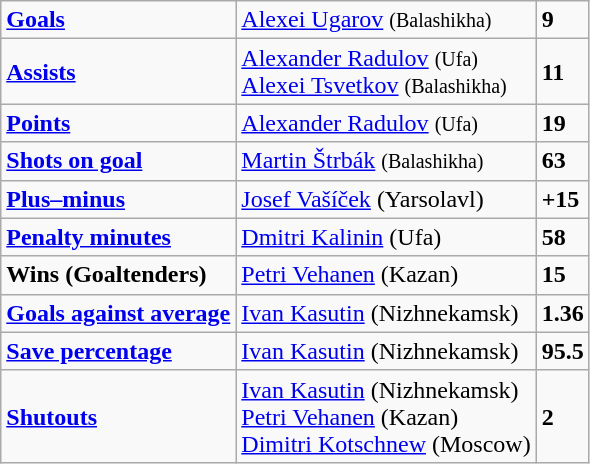<table class="wikitable" style="text-align:left;">
<tr>
<td><strong><a href='#'>Goals</a></strong></td>
<td> <a href='#'>Alexei Ugarov</a> <small>(Balashikha)</small></td>
<td><strong>9</strong></td>
</tr>
<tr>
<td><strong><a href='#'>Assists</a></strong></td>
<td> <a href='#'>Alexander Radulov</a> <small>(Ufa)</small><br> <a href='#'>Alexei Tsvetkov</a> <small>(Balashikha)</small><br></td>
<td><strong>11</strong></td>
</tr>
<tr>
<td><strong><a href='#'>Points</a></strong></td>
<td> <a href='#'>Alexander Radulov</a> <small>(Ufa)</small><br></td>
<td><strong>19</strong></td>
</tr>
<tr>
<td><strong><a href='#'>Shots on goal</a></strong></td>
<td> <a href='#'>Martin Štrbák</a> <small>(Balashikha)</small></td>
<td><strong>63</strong></td>
</tr>
<tr>
<td><strong><a href='#'>Plus–minus</a></strong></td>
<td> <a href='#'>Josef Vašíček</a> (Yarsolavl)<br></td>
<td><strong>+15</strong></td>
</tr>
<tr>
<td><strong><a href='#'>Penalty minutes</a></strong></td>
<td> <a href='#'>Dmitri Kalinin</a> (Ufa)</td>
<td><strong>58</strong></td>
</tr>
<tr>
<td><strong>Wins (Goaltenders)</strong></td>
<td> <a href='#'>Petri Vehanen</a> (Kazan)<br></td>
<td><strong>15</strong></td>
</tr>
<tr>
<td><strong><a href='#'>Goals against average</a></strong></td>
<td> <a href='#'>Ivan Kasutin</a> (Nizhnekamsk)<br></td>
<td><strong>1.36</strong></td>
</tr>
<tr>
<td><strong><a href='#'>Save percentage</a></strong></td>
<td> <a href='#'>Ivan Kasutin</a> (Nizhnekamsk)<br></td>
<td><strong>95.5</strong></td>
</tr>
<tr>
<td><strong><a href='#'>Shutouts</a></strong></td>
<td> <a href='#'>Ivan Kasutin</a> (Nizhnekamsk)<br> <a href='#'>Petri Vehanen</a> (Kazan)<br>  <a href='#'>Dimitri Kotschnew</a> (Moscow)<br></td>
<td><strong>2</strong></td>
</tr>
</table>
